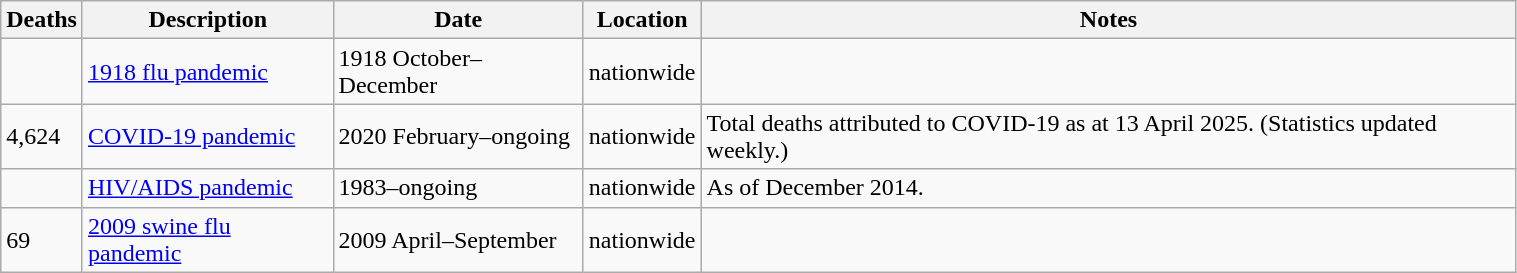<table class="sortable wikitable" width="80%">
<tr>
<th>Deaths</th>
<th>Description</th>
<th>Date</th>
<th>Location</th>
<th>Notes</th>
</tr>
<tr>
<td></td>
<td><a href='#'>1918 flu pandemic</a></td>
<td>1918 October–December</td>
<td>nationwide</td>
<td></td>
</tr>
<tr>
<td>4,624</td>
<td><a href='#'>COVID-19 pandemic</a></td>
<td>2020 February–ongoing</td>
<td>nationwide</td>
<td>Total deaths attributed to COVID-19 as at 13 April 2025. (Statistics updated weekly.)</td>
</tr>
<tr>
<td></td>
<td><a href='#'>HIV/AIDS pandemic</a></td>
<td>1983–ongoing</td>
<td>nationwide</td>
<td>As of December 2014.</td>
</tr>
<tr>
<td>69</td>
<td><a href='#'>2009 swine flu pandemic</a></td>
<td>2009 April–September</td>
<td>nationwide</td>
<td></td>
</tr>
</table>
